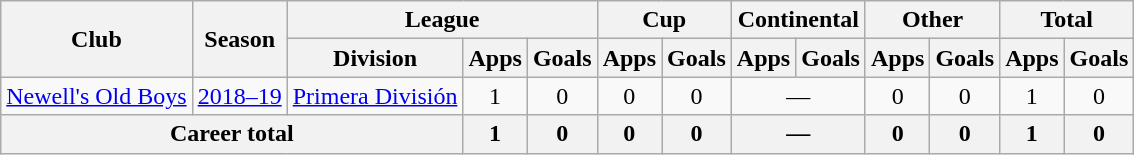<table class="wikitable" style="text-align:center">
<tr>
<th rowspan="2">Club</th>
<th rowspan="2">Season</th>
<th colspan="3">League</th>
<th colspan="2">Cup</th>
<th colspan="2">Continental</th>
<th colspan="2">Other</th>
<th colspan="2">Total</th>
</tr>
<tr>
<th>Division</th>
<th>Apps</th>
<th>Goals</th>
<th>Apps</th>
<th>Goals</th>
<th>Apps</th>
<th>Goals</th>
<th>Apps</th>
<th>Goals</th>
<th>Apps</th>
<th>Goals</th>
</tr>
<tr>
<td rowspan="1"><a href='#'>Newell's Old Boys</a></td>
<td><a href='#'>2018–19</a></td>
<td rowspan="1"><a href='#'>Primera División</a></td>
<td>1</td>
<td>0</td>
<td>0</td>
<td>0</td>
<td colspan="2">—</td>
<td>0</td>
<td>0</td>
<td>1</td>
<td>0</td>
</tr>
<tr>
<th colspan="3">Career total</th>
<th>1</th>
<th>0</th>
<th>0</th>
<th>0</th>
<th colspan="2">—</th>
<th>0</th>
<th>0</th>
<th>1</th>
<th>0</th>
</tr>
</table>
